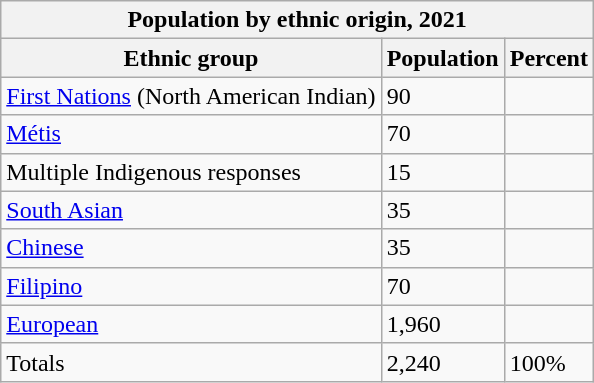<table class="wikitable">
<tr>
<th colspan=3>Population by ethnic origin, 2021</th>
</tr>
<tr>
<th>Ethnic group</th>
<th>Population</th>
<th>Percent</th>
</tr>
<tr>
<td><a href='#'>First Nations</a> (North American Indian)</td>
<td>90</td>
<td></td>
</tr>
<tr>
<td><a href='#'>Métis</a></td>
<td>70</td>
<td></td>
</tr>
<tr>
<td>Multiple Indigenous responses</td>
<td>15</td>
<td></td>
</tr>
<tr>
<td><a href='#'>South Asian</a></td>
<td>35</td>
<td></td>
</tr>
<tr>
<td><a href='#'>Chinese</a></td>
<td>35</td>
<td></td>
</tr>
<tr>
<td><a href='#'>Filipino</a></td>
<td>70</td>
<td></td>
</tr>
<tr>
<td><a href='#'>European</a></td>
<td>1,960</td>
<td></td>
</tr>
<tr>
<td>Totals</td>
<td>2,240</td>
<td>100%</td>
</tr>
</table>
